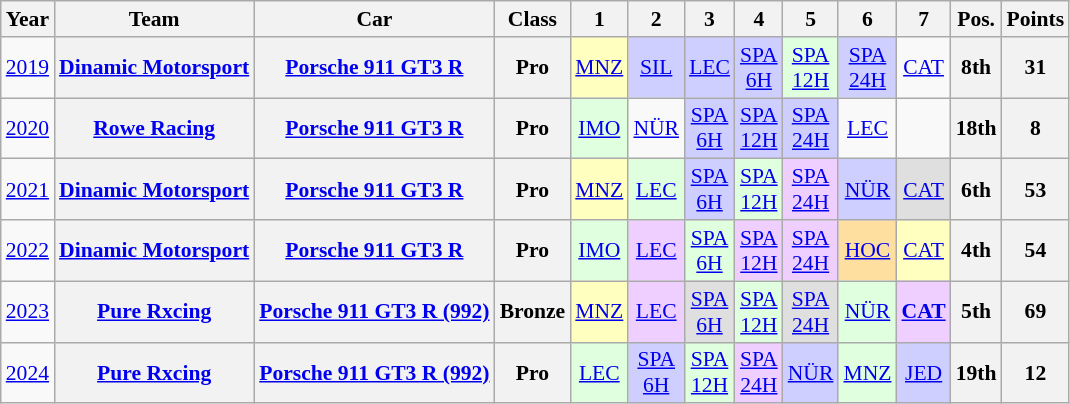<table class="wikitable" border="1" style="text-align:center; font-size:90%;">
<tr>
<th>Year</th>
<th>Team</th>
<th>Car</th>
<th>Class</th>
<th>1</th>
<th>2</th>
<th>3</th>
<th>4</th>
<th>5</th>
<th>6</th>
<th>7</th>
<th>Pos.</th>
<th>Points</th>
</tr>
<tr>
<td><a href='#'>2019</a></td>
<th><a href='#'>Dinamic Motorsport</a></th>
<th><a href='#'>Porsche 911 GT3 R</a></th>
<th>Pro</th>
<td style="background:#FFFFBF;"><a href='#'>MNZ</a><br></td>
<td style="background:#CFCFFF;"><a href='#'>SIL</a><br></td>
<td style="background:#CFCFFF;"><a href='#'>LEC</a><br></td>
<td style="background:#CFCFFF;"><a href='#'>SPA<br>6H</a><br></td>
<td style="background:#DFFFDF;"><a href='#'>SPA<br>12H</a><br></td>
<td style="background:#CFCFFF;"><a href='#'>SPA<br>24H</a><br></td>
<td><a href='#'>CAT</a></td>
<th>8th</th>
<th>31</th>
</tr>
<tr>
<td><a href='#'>2020</a></td>
<th><a href='#'>Rowe Racing</a></th>
<th><a href='#'>Porsche 911 GT3 R</a></th>
<th>Pro</th>
<td style="background:#DFFFDF;"><a href='#'>IMO</a><br></td>
<td><a href='#'>NÜR</a><br></td>
<td style="background:#CFCFFF;"><a href='#'>SPA<br>6H</a><br></td>
<td style="background:#CFCFFF;"><a href='#'>SPA<br>12H</a><br></td>
<td style="background:#CFCFFF;"><a href='#'>SPA<br>24H</a><br></td>
<td><a href='#'>LEC</a></td>
<td></td>
<th>18th</th>
<th>8</th>
</tr>
<tr>
<td><a href='#'>2021</a></td>
<th><a href='#'>Dinamic Motorsport</a></th>
<th><a href='#'>Porsche 911 GT3 R</a></th>
<th>Pro</th>
<td style="background:#FFFFBF;"><a href='#'>MNZ</a><br></td>
<td style="background:#DFFFDF;"><a href='#'>LEC</a><br></td>
<td style="background:#CFCFFF;"><a href='#'>SPA<br>6H</a><br></td>
<td style="background:#DFFFDF;"><a href='#'>SPA<br>12H</a><br></td>
<td style="background:#EFCFFF;"><a href='#'>SPA<br>24H</a><br></td>
<td style="background:#CFCFFF;"><a href='#'>NÜR</a><br></td>
<td style="background:#DFDFDF;"><a href='#'>CAT</a><br></td>
<th>6th</th>
<th>53</th>
</tr>
<tr>
<td><a href='#'>2022</a></td>
<th><a href='#'>Dinamic Motorsport</a></th>
<th><a href='#'>Porsche 911 GT3 R</a></th>
<th>Pro</th>
<td style="background:#DFFFDF;"><a href='#'>IMO</a><br></td>
<td style="background:#EFCFFF;"><a href='#'>LEC</a><br></td>
<td style="background:#DFFFDF;"><a href='#'>SPA<br>6H</a><br></td>
<td style="background:#EFCFFF;"><a href='#'>SPA<br>12H</a><br></td>
<td style="background:#EFCFFF;"><a href='#'>SPA<br>24H</a><br></td>
<td style="background:#FFDF9F;"><a href='#'>HOC</a><br></td>
<td style="background:#FFFFBF;"><a href='#'>CAT</a><br></td>
<th>4th</th>
<th>54</th>
</tr>
<tr>
<td><a href='#'>2023</a></td>
<th><a href='#'>Pure Rxcing</a></th>
<th><a href='#'>Porsche 911 GT3 R (992)</a></th>
<th>Bronze</th>
<td style="background:#FFFFBF;"><a href='#'>MNZ</a><br></td>
<td style="background:#EFCFFF;"><a href='#'>LEC</a><br></td>
<td style="background:#DFDFDF;"><a href='#'>SPA<br>6H</a><br></td>
<td style="background:#DFFFDF;"><a href='#'>SPA<br>12H</a><br></td>
<td style="background:#DFDFDF;"><a href='#'>SPA<br>24H</a><br></td>
<td style="background:#DFFFDF;"><a href='#'>NÜR</a><br></td>
<td style="background:#EFCFFF;"><strong><a href='#'>CAT</a></strong><br></td>
<th>5th</th>
<th>69</th>
</tr>
<tr>
<td><a href='#'>2024</a></td>
<th><a href='#'>Pure Rxcing</a></th>
<th><a href='#'>Porsche 911 GT3 R (992)</a></th>
<th>Pro</th>
<td style="background:#DFFFDF;"><a href='#'>LEC</a><br></td>
<td style="background:#CFCFFF;"><a href='#'>SPA<br>6H</a><br></td>
<td style="background:#DFFFDF;"><a href='#'>SPA<br>12H</a><br></td>
<td style="background:#EFCFFF;"><a href='#'>SPA<br>24H</a><br></td>
<td style="background:#CFCFFF;"><a href='#'>NÜR</a><br></td>
<td style="background:#DFFFDF;"><a href='#'>MNZ</a><br></td>
<td style="background:#CFCFFF;"><a href='#'>JED</a><br></td>
<th>19th</th>
<th>12</th>
</tr>
</table>
